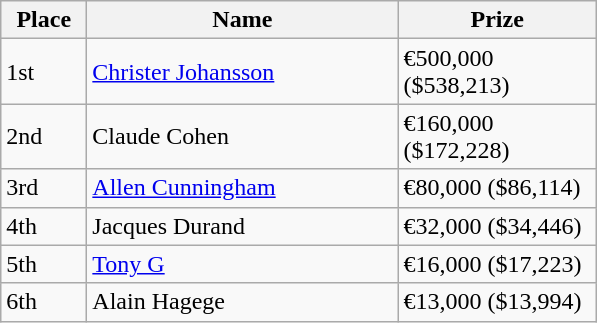<table class="wikitable">
<tr>
<th width="50">Place</th>
<th width="200">Name</th>
<th width="125">Prize</th>
</tr>
<tr>
<td>1st</td>
<td><a href='#'>Christer Johansson</a></td>
<td>€500,000 ($538,213)</td>
</tr>
<tr>
<td>2nd</td>
<td>Claude Cohen</td>
<td>€160,000 ($172,228)</td>
</tr>
<tr>
<td>3rd</td>
<td><a href='#'>Allen Cunningham</a></td>
<td>€80,000 ($86,114)</td>
</tr>
<tr>
<td>4th</td>
<td>Jacques Durand</td>
<td>€32,000 ($34,446)</td>
</tr>
<tr>
<td>5th</td>
<td><a href='#'>Tony G</a></td>
<td>€16,000 ($17,223)</td>
</tr>
<tr>
<td>6th</td>
<td>Alain Hagege</td>
<td>€13,000 ($13,994)</td>
</tr>
</table>
